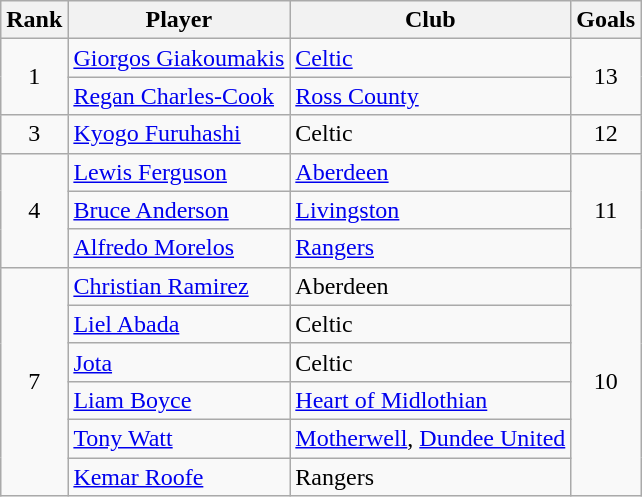<table class="wikitable" style="text-align:center">
<tr>
<th>Rank</th>
<th>Player</th>
<th>Club</th>
<th>Goals</th>
</tr>
<tr>
<td rowspan="2">1</td>
<td align="left"> <a href='#'>Giorgos Giakoumakis</a></td>
<td align="left"><a href='#'>Celtic</a></td>
<td rowspan="2">13</td>
</tr>
<tr>
<td align="left"> <a href='#'>Regan Charles-Cook</a></td>
<td align="left"><a href='#'>Ross County</a></td>
</tr>
<tr>
<td>3</td>
<td align="left"> <a href='#'>Kyogo Furuhashi</a></td>
<td align="left">Celtic</td>
<td>12</td>
</tr>
<tr>
<td rowspan="3">4</td>
<td align="left"> <a href='#'>Lewis Ferguson</a></td>
<td align="left"><a href='#'>Aberdeen</a></td>
<td rowspan="3">11</td>
</tr>
<tr>
<td align="left"> <a href='#'>Bruce Anderson</a></td>
<td align="left"><a href='#'>Livingston</a></td>
</tr>
<tr>
<td align="left"> <a href='#'>Alfredo Morelos</a></td>
<td align="left"><a href='#'>Rangers</a></td>
</tr>
<tr>
<td rowspan="6">7</td>
<td align="left"> <a href='#'>Christian Ramirez</a></td>
<td align="left">Aberdeen</td>
<td rowspan="6">10</td>
</tr>
<tr>
<td align="left"> <a href='#'>Liel Abada</a></td>
<td align="left">Celtic</td>
</tr>
<tr>
<td align="left"> <a href='#'>Jota</a></td>
<td align="left">Celtic</td>
</tr>
<tr>
<td align="left"> <a href='#'>Liam Boyce</a></td>
<td align="left"><a href='#'>Heart of Midlothian</a></td>
</tr>
<tr>
<td align="left"> <a href='#'>Tony Watt</a></td>
<td align="left"><a href='#'>Motherwell</a>, <a href='#'>Dundee United</a></td>
</tr>
<tr>
<td align="left"> <a href='#'>Kemar Roofe</a></td>
<td align="left">Rangers</td>
</tr>
</table>
